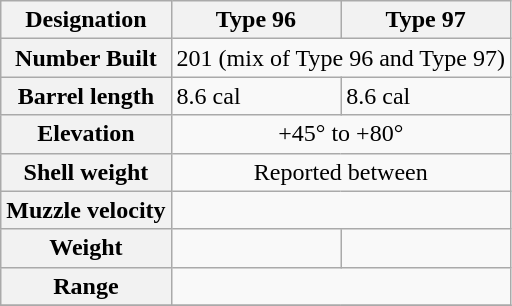<table class=wikitable>
<tr>
<th>Designation</th>
<th>Type 96</th>
<th>Type 97</th>
</tr>
<tr>
<th>Number Built</th>
<td colspan=3 align=center>201 (mix of Type 96 and Type 97)</td>
</tr>
<tr>
<th>Barrel length</th>
<td>8.6 cal</td>
<td>8.6 cal</td>
</tr>
<tr>
<th>Elevation</th>
<td colspan=3 align=center>+45° to +80°</td>
</tr>
<tr>
<th>Shell weight</th>
<td colspan=3 align=center>Reported between <br></td>
</tr>
<tr>
<th>Muzzle velocity</th>
<td colspan=3 align=center></td>
</tr>
<tr>
<th>Weight</th>
<td></td>
<td></td>
</tr>
<tr>
<th>Range</th>
<td colspan=3 align=center></td>
</tr>
<tr>
</tr>
</table>
